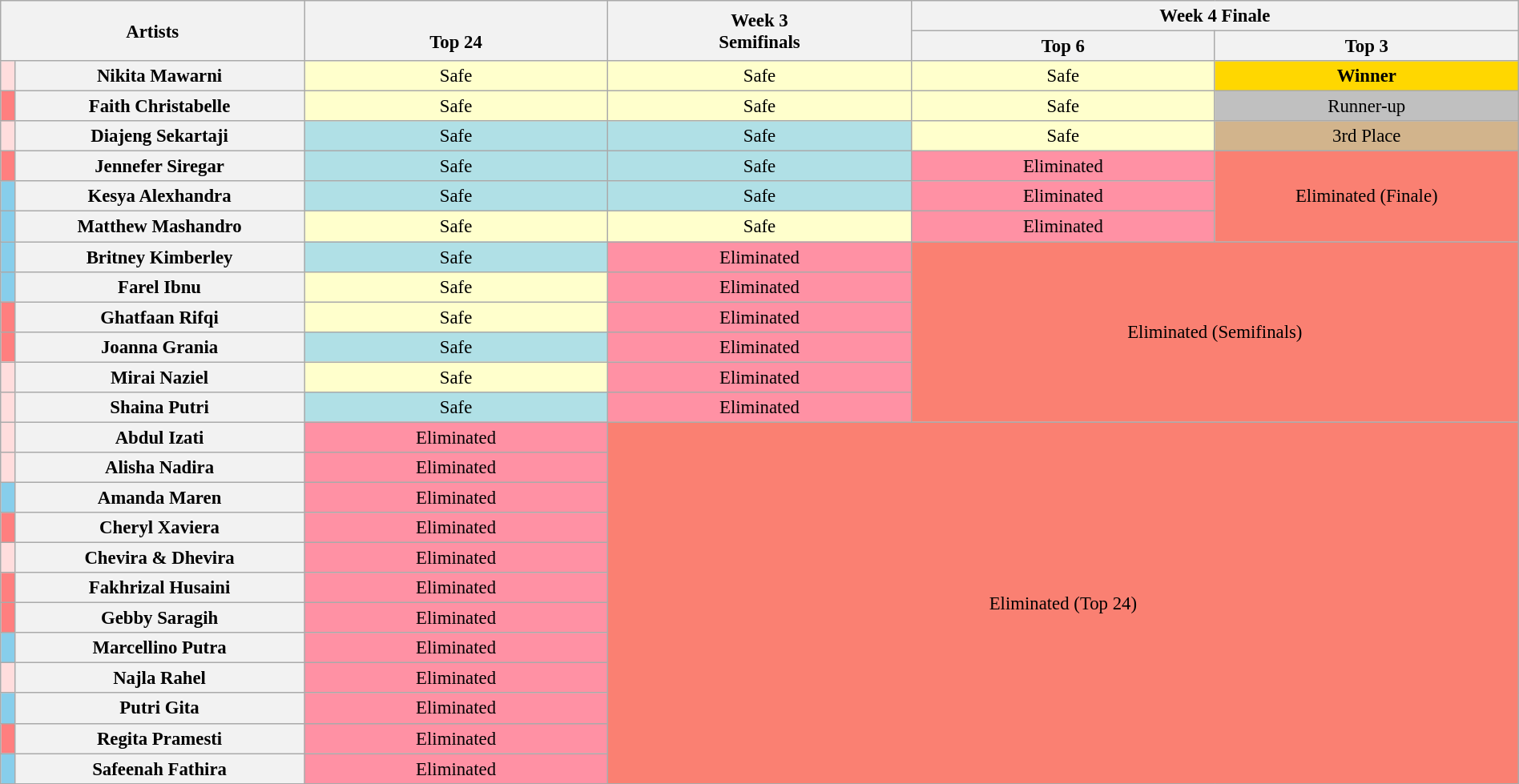<table class="wikitable"  style="text-align:center; font-size:95%; width:100%;">
<tr>
<th rowspan=2 colspan="2" width="20%">Artists</th>
<th rowspan=2 style="width:20%;"><br>Top 24</th>
<th rowspan=2 style="width:20%;">Week 3<br>Semifinals</th>
<th colspan=2 style="width:40%;">Week 4 Finale</th>
</tr>
<tr>
<th style="width:20%;">Top 6</th>
<th style="width:20%;">Top 3</th>
</tr>
<tr>
<th style="background:#FFDDDD;"></th>
<th>Nikita Mawarni</th>
<td style="background:#FFFFCC;">Safe</td>
<td style="background:#FFFFCC;">Safe</td>
<td style="background:#FFFFCC;">Safe</td>
<td style="background:gold;"><strong>Winner</strong></td>
</tr>
<tr>
<th style="background:#FF7F7F;"></th>
<th>Faith Christabelle</th>
<td style="background:#FFFFCC;">Safe</td>
<td style="background:#FFFFCC;">Safe</td>
<td style="background:#FFFFCC;">Safe</td>
<td style="background:silver;">Runner-up</td>
</tr>
<tr>
<th style="background:#FFDDDD;"></th>
<th>Diajeng Sekartaji</th>
<td style="background:#B0E0E6;">Safe</td>
<td style="background:#B0E0E6;">Safe</td>
<td style="background:#FFFFCC;">Safe</td>
<td style="background:tan;">3rd Place</td>
</tr>
<tr>
<th style="background:#FF7F7F;"></th>
<th>Jennefer Siregar</th>
<td style="background:#B0E0E6;">Safe</td>
<td style="background:#B0E0E6;">Safe</td>
<td style="background:#FF91A4;">Eliminated</td>
<td rowspan="3" style="background:salmon;">Eliminated (Finale)</td>
</tr>
<tr>
<th style="background:#87CEEB;"></th>
<th>Kesya Alexhandra</th>
<td style="background:#B0E0E6;">Safe</td>
<td style="background:#B0E0E6;">Safe</td>
<td style="background:#FF91A4;">Eliminated</td>
</tr>
<tr>
<th style="background:#87CEEB;"></th>
<th>Matthew Mashandro</th>
<td style="background:#FFFFCC;">Safe</td>
<td style="background:#FFFFCC;">Safe</td>
<td style="background:#FF91A4;">Eliminated</td>
</tr>
<tr>
<th style="background:#87CEEB;"></th>
<th>Britney Kimberley</th>
<td style="background:#B0E0E6;">Safe</td>
<td style="background:#FF91A4;">Eliminated</td>
<td rowspan="6" colspan="2" style="background:salmon;">Eliminated (Semifinals)</td>
</tr>
<tr>
<th style="background:#87CEEB;"></th>
<th>Farel Ibnu</th>
<td style="background:#FFFFCC;">Safe</td>
<td style="background:#FF91A4;">Eliminated</td>
</tr>
<tr>
<th style="background:#FF7F7F;"></th>
<th>Ghatfaan Rifqi</th>
<td style="background:#FFFFCC;">Safe</td>
<td style="background:#FF91A4;">Eliminated</td>
</tr>
<tr>
<th style="background:#FF7F7F;"></th>
<th>Joanna Grania</th>
<td style="background:#B0E0E6;">Safe</td>
<td style="background:#FF91A4;">Eliminated</td>
</tr>
<tr>
<th style="background:#FFDDDD;"></th>
<th>Mirai Naziel</th>
<td style="background:#FFFFCC;">Safe</td>
<td style="background:#FF91A4;">Eliminated</td>
</tr>
<tr>
<th style="background:#FFDDDD;"></th>
<th>Shaina Putri</th>
<td style="background:#B0E0E6;">Safe</td>
<td style="background:#FF91A4;">Eliminated</td>
</tr>
<tr>
<th style="background:#FFDDDD;"></th>
<th>Abdul Izati</th>
<td style="background:#FF91A4;">Eliminated</td>
<td rowspan="12" colspan="3" style="background:salmon;">Eliminated (Top 24)</td>
</tr>
<tr>
<th style="background:#FFDDDD;"></th>
<th>Alisha Nadira</th>
<td style="background:#FF91A4;">Eliminated</td>
</tr>
<tr>
<th style="background:#87CEEB;"></th>
<th>Amanda Maren</th>
<td style="background:#FF91A4;">Eliminated</td>
</tr>
<tr>
<th style="background:#FF7F7F;"></th>
<th>Cheryl Xaviera</th>
<td style="background:#FF91A4;">Eliminated</td>
</tr>
<tr>
<th style="background:#FFDDDD;"></th>
<th>Chevira & Dhevira</th>
<td style="background:#FF91A4;">Eliminated</td>
</tr>
<tr>
<th style="background:#FF7F7F;"></th>
<th>Fakhrizal Husaini</th>
<td style="background:#FF91A4;">Eliminated</td>
</tr>
<tr>
<th style="background:#FF7F7F;"></th>
<th>Gebby Saragih</th>
<td style="background:#FF91A4;">Eliminated</td>
</tr>
<tr>
<th style="background:#87CEEB;"></th>
<th>Marcellino Putra</th>
<td style="background:#FF91A4;">Eliminated</td>
</tr>
<tr>
<th style="background:#FFDDDD;"></th>
<th>Najla Rahel</th>
<td style="background:#FF91A4;">Eliminated</td>
</tr>
<tr>
<th style="background:#87CEEB;"></th>
<th>Putri Gita</th>
<td style="background:#FF91A4;">Eliminated</td>
</tr>
<tr>
<th style="background:#FF7F7F;"></th>
<th>Regita Pramesti</th>
<td style="background:#FF91A4;">Eliminated</td>
</tr>
<tr>
<th style="background:#87CEEB;"></th>
<th>Safeenah Fathira</th>
<td style="background:#FF91A4;">Eliminated</td>
</tr>
<tr>
</tr>
</table>
